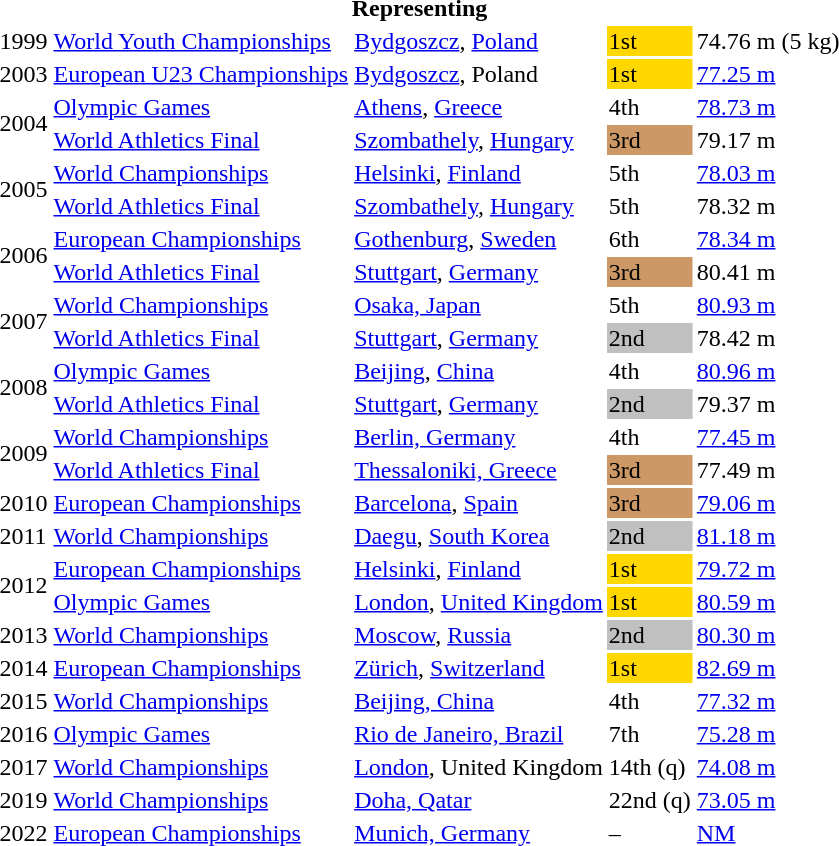<table>
<tr>
<th colspan="6">Representing </th>
</tr>
<tr>
<td>1999</td>
<td><a href='#'>World Youth Championships</a></td>
<td><a href='#'>Bydgoszcz</a>, <a href='#'>Poland</a></td>
<td bgcolor="gold">1st</td>
<td>74.76 m (5 kg)</td>
</tr>
<tr>
<td>2003</td>
<td><a href='#'>European U23 Championships</a></td>
<td><a href='#'>Bydgoszcz</a>, Poland</td>
<td bgcolor=gold>1st</td>
<td><a href='#'>77.25 m</a></td>
</tr>
<tr>
<td rowspan=2>2004</td>
<td><a href='#'>Olympic Games</a></td>
<td><a href='#'>Athens</a>, <a href='#'>Greece</a></td>
<td>4th</td>
<td><a href='#'>78.73 m</a></td>
</tr>
<tr>
<td><a href='#'>World Athletics Final</a></td>
<td><a href='#'>Szombathely</a>, <a href='#'>Hungary</a></td>
<td bgcolor="cc9966">3rd</td>
<td>79.17 m</td>
</tr>
<tr>
<td rowspan=2>2005</td>
<td><a href='#'>World Championships</a></td>
<td><a href='#'>Helsinki</a>, <a href='#'>Finland</a></td>
<td>5th</td>
<td><a href='#'>78.03 m</a></td>
</tr>
<tr>
<td><a href='#'>World Athletics Final</a></td>
<td><a href='#'>Szombathely</a>, <a href='#'>Hungary</a></td>
<td>5th</td>
<td>78.32 m</td>
</tr>
<tr>
<td rowspan=2>2006</td>
<td><a href='#'>European Championships</a></td>
<td><a href='#'>Gothenburg</a>, <a href='#'>Sweden</a></td>
<td>6th</td>
<td><a href='#'>78.34 m</a></td>
</tr>
<tr>
<td><a href='#'>World Athletics Final</a></td>
<td><a href='#'>Stuttgart</a>, <a href='#'>Germany</a></td>
<td bgcolor=cc9966>3rd</td>
<td>80.41 m</td>
</tr>
<tr>
<td rowspan=2>2007</td>
<td><a href='#'>World Championships</a></td>
<td><a href='#'>Osaka, Japan</a></td>
<td>5th</td>
<td><a href='#'>80.93 m</a></td>
</tr>
<tr>
<td><a href='#'>World Athletics Final</a></td>
<td><a href='#'>Stuttgart</a>, <a href='#'>Germany</a></td>
<td bgcolor=silver>2nd</td>
<td>78.42 m</td>
</tr>
<tr>
<td rowspan=2>2008</td>
<td><a href='#'>Olympic Games</a></td>
<td><a href='#'>Beijing</a>, <a href='#'>China</a></td>
<td>4th</td>
<td><a href='#'>80.96 m</a></td>
</tr>
<tr>
<td><a href='#'>World Athletics Final</a></td>
<td><a href='#'>Stuttgart</a>, <a href='#'>Germany</a></td>
<td bgcolor=silver>2nd</td>
<td>79.37 m</td>
</tr>
<tr>
<td rowspan=2>2009</td>
<td><a href='#'>World Championships</a></td>
<td><a href='#'>Berlin, Germany</a></td>
<td>4th</td>
<td><a href='#'>77.45 m</a></td>
</tr>
<tr>
<td><a href='#'>World Athletics Final</a></td>
<td><a href='#'>Thessaloniki, Greece</a></td>
<td bgcolor=cc9966>3rd</td>
<td>77.49 m</td>
</tr>
<tr>
<td>2010</td>
<td><a href='#'>European Championships</a></td>
<td><a href='#'>Barcelona</a>, <a href='#'>Spain</a></td>
<td bgcolor=cc9966>3rd</td>
<td><a href='#'>79.06 m</a></td>
</tr>
<tr>
<td>2011</td>
<td><a href='#'>World Championships</a></td>
<td><a href='#'>Daegu</a>, <a href='#'>South Korea</a></td>
<td bgcolor=silver>2nd</td>
<td><a href='#'>81.18 m</a></td>
</tr>
<tr>
<td rowspan=2>2012</td>
<td><a href='#'>European Championships</a></td>
<td><a href='#'>Helsinki</a>, <a href='#'>Finland</a></td>
<td bgcolor=gold>1st</td>
<td><a href='#'>79.72 m</a></td>
</tr>
<tr>
<td><a href='#'>Olympic Games</a></td>
<td><a href='#'>London</a>, <a href='#'>United Kingdom</a></td>
<td bgcolor=gold>1st</td>
<td><a href='#'>80.59 m</a></td>
</tr>
<tr>
<td>2013</td>
<td><a href='#'>World Championships</a></td>
<td><a href='#'>Moscow</a>, <a href='#'>Russia</a></td>
<td bgcolor=silver>2nd</td>
<td><a href='#'>80.30 m</a></td>
</tr>
<tr>
<td>2014</td>
<td><a href='#'>European Championships</a></td>
<td><a href='#'>Zürich</a>, <a href='#'>Switzerland</a></td>
<td bgcolor=gold>1st</td>
<td><a href='#'>82.69 m</a></td>
</tr>
<tr>
<td>2015</td>
<td><a href='#'>World Championships</a></td>
<td><a href='#'>Beijing, China</a></td>
<td>4th</td>
<td><a href='#'>77.32 m</a></td>
</tr>
<tr>
<td>2016</td>
<td><a href='#'>Olympic Games</a></td>
<td><a href='#'>Rio de Janeiro, Brazil</a></td>
<td>7th</td>
<td><a href='#'>75.28 m</a></td>
</tr>
<tr>
<td>2017</td>
<td><a href='#'>World Championships</a></td>
<td><a href='#'>London</a>, United Kingdom</td>
<td>14th (q)</td>
<td><a href='#'>74.08 m</a></td>
</tr>
<tr>
<td>2019</td>
<td><a href='#'>World Championships</a></td>
<td><a href='#'>Doha, Qatar</a></td>
<td>22nd (q)</td>
<td><a href='#'>73.05 m</a></td>
</tr>
<tr>
<td>2022</td>
<td><a href='#'>European Championships</a></td>
<td><a href='#'>Munich, Germany</a></td>
<td>–</td>
<td><a href='#'>NM</a></td>
</tr>
</table>
